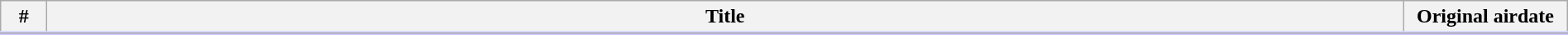<table class="wikitable" style="width:100%; margin:auto; background:#FFF;">
<tr style="border-bottom: 3px solid #CCF">
<th width="30">#</th>
<th>Title</th>
<th width="125">Original airdate</th>
</tr>
<tr>
</tr>
</table>
